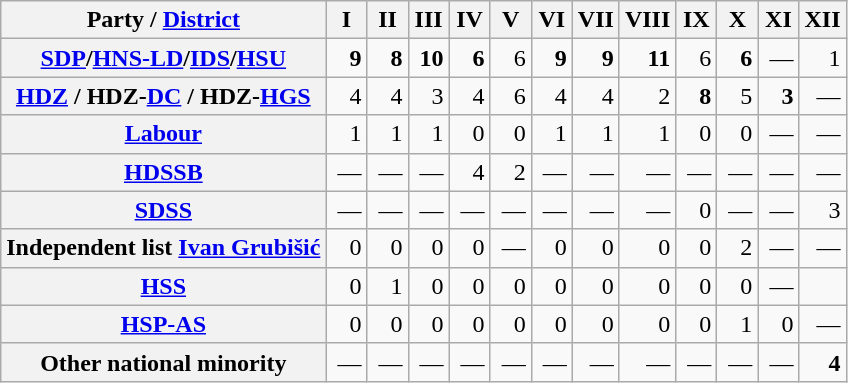<table class="wikitable">
<tr>
<th>Party / <a href='#'>District</a></th>
<th>I</th>
<th>II</th>
<th>III</th>
<th>IV</th>
<th>V</th>
<th>VI</th>
<th>VII</th>
<th>VIII</th>
<th>IX</th>
<th>X</th>
<th>XI</th>
<th>XII</th>
</tr>
<tr style="text-align:right;">
<th><a href='#'>SDP</a>/<a href='#'>HNS-LD</a>/<a href='#'>IDS</a>/<a href='#'>HSU</a></th>
<td><strong>9</strong></td>
<td><strong>8</strong></td>
<td><strong>10</strong></td>
<td><strong>6</strong></td>
<td>6</td>
<td><strong>9</strong></td>
<td><strong>9</strong></td>
<td><strong>11</strong></td>
<td>6</td>
<td><strong>6</strong></td>
<td> —</td>
<td>1</td>
</tr>
<tr style="text-align:right;">
<th><a href='#'>HDZ</a> / HDZ-<a href='#'>DC</a> / HDZ-<a href='#'>HGS</a></th>
<td>4</td>
<td>4</td>
<td>3</td>
<td>4</td>
<td>6</td>
<td>4</td>
<td>4</td>
<td>2</td>
<td><strong>8</strong></td>
<td>5</td>
<td><strong>3</strong></td>
<td> —</td>
</tr>
<tr style="text-align:right;">
<th><a href='#'>Labour</a></th>
<td>1</td>
<td>1</td>
<td>1</td>
<td>0</td>
<td>0</td>
<td>1</td>
<td>1</td>
<td>1</td>
<td>0</td>
<td>0</td>
<td> —</td>
<td>—</td>
</tr>
<tr style="text-align:right;">
<th><a href='#'>HDSSB</a></th>
<td> —</td>
<td> —</td>
<td> —</td>
<td>4</td>
<td>2</td>
<td> —</td>
<td> —</td>
<td> —</td>
<td> —</td>
<td>—</td>
<td> —</td>
<td> —</td>
</tr>
<tr style="text-align:right;">
<th><a href='#'>SDSS</a></th>
<td> —</td>
<td> —</td>
<td> —</td>
<td> —</td>
<td> —</td>
<td> —</td>
<td> —</td>
<td> —</td>
<td>0</td>
<td> —</td>
<td> —</td>
<td>3</td>
</tr>
<tr style="text-align:right;">
<th>Independent list <a href='#'>Ivan Grubišić</a></th>
<td>0</td>
<td>0</td>
<td>0</td>
<td>0</td>
<td> —</td>
<td>0</td>
<td>0</td>
<td>0</td>
<td>0</td>
<td>2</td>
<td> —</td>
<td> —</td>
</tr>
<tr style="text-align:right;">
<th><a href='#'>HSS</a></th>
<td>0</td>
<td>1</td>
<td>0</td>
<td>0</td>
<td>0</td>
<td>0</td>
<td>0</td>
<td>0</td>
<td>0</td>
<td>0</td>
<td> —</td>
<td></td>
</tr>
<tr style="text-align:right;">
<th><a href='#'>HSP-AS</a></th>
<td>0</td>
<td>0</td>
<td>0</td>
<td>0</td>
<td>0</td>
<td>0</td>
<td>0</td>
<td>0</td>
<td>0</td>
<td>1</td>
<td>0</td>
<td> —</td>
</tr>
<tr style="text-align:right;">
<th>Other national minority</th>
<td> —</td>
<td> —</td>
<td> —</td>
<td> —</td>
<td> —</td>
<td> —</td>
<td> —</td>
<td> —</td>
<td> —</td>
<td> —</td>
<td> —</td>
<td><strong>4</strong></td>
</tr>
</table>
